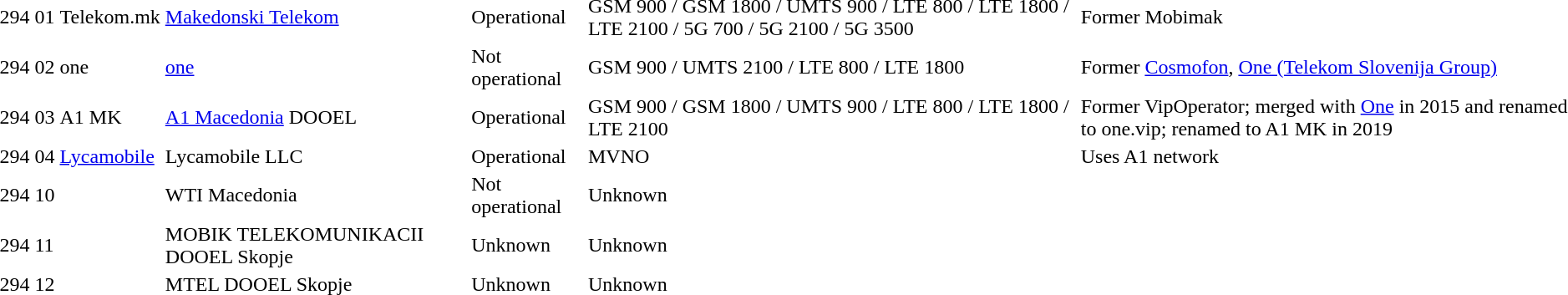<table>
<tr>
<td>294</td>
<td>01</td>
<td>Telekom.mk</td>
<td><a href='#'>Makedonski Telekom</a></td>
<td>Operational</td>
<td>GSM 900 / GSM 1800 / UMTS 900 / LTE 800 / LTE 1800 / LTE 2100 / 5G 700 / 5G 2100 / 5G 3500</td>
<td>Former Mobimak</td>
</tr>
<tr>
<td>294</td>
<td>02</td>
<td>one</td>
<td><a href='#'>one</a></td>
<td>Not operational</td>
<td>GSM 900 / UMTS 2100 / LTE 800 / LTE 1800</td>
<td>Former <a href='#'>Cosmofon</a>, <a href='#'>One (Telekom Slovenija Group)</a></td>
</tr>
<tr>
<td>294</td>
<td>03</td>
<td>A1 MK</td>
<td><a href='#'>A1 Macedonia</a> DOOEL</td>
<td>Operational</td>
<td>GSM 900 / GSM 1800 / UMTS 900 / LTE 800 / LTE 1800 / LTE 2100</td>
<td>Former VipOperator; merged with <a href='#'>One</a> in 2015 and renamed to one.vip; renamed to A1  MK in 2019</td>
</tr>
<tr>
<td>294</td>
<td>04</td>
<td><a href='#'>Lycamobile</a></td>
<td>Lycamobile LLC</td>
<td>Operational</td>
<td>MVNO</td>
<td>Uses A1 network </td>
</tr>
<tr>
<td>294</td>
<td>10</td>
<td></td>
<td>WTI Macedonia</td>
<td>Not operational</td>
<td>Unknown</td>
<td></td>
</tr>
<tr>
<td>294</td>
<td>11</td>
<td></td>
<td>MOBIK TELEKOMUNIKACII DOOEL Skopje</td>
<td>Unknown</td>
<td>Unknown</td>
<td></td>
</tr>
<tr>
<td>294</td>
<td>12</td>
<td></td>
<td>MTEL DOOEL Skopje</td>
<td>Unknown</td>
<td>Unknown</td>
<td></td>
</tr>
</table>
